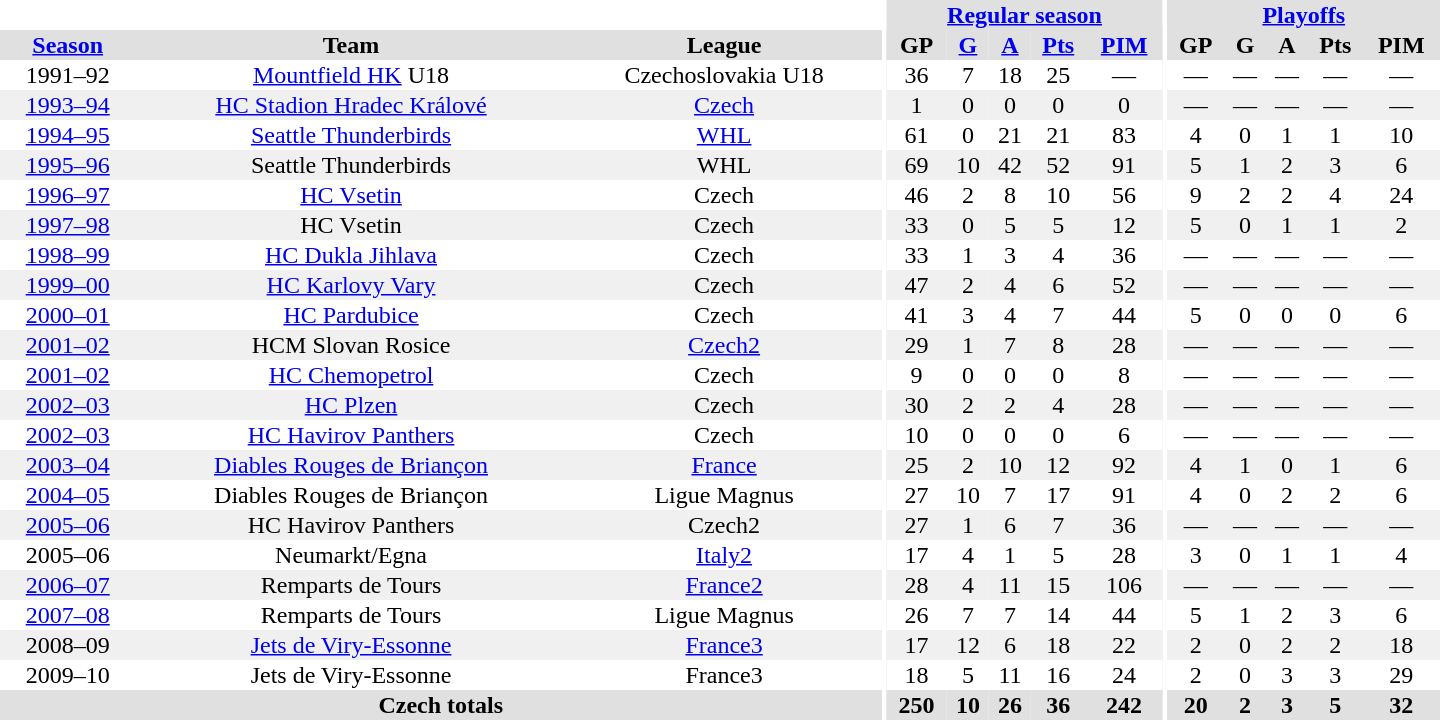<table border="0" cellpadding="1" cellspacing="0" style="text-align:center; width:60em">
<tr bgcolor="#e0e0e0">
<th colspan="3" bgcolor="#ffffff"></th>
<th rowspan="99" bgcolor="#ffffff"></th>
<th colspan="5"><a href='#'>Regular season</a></th>
<th rowspan="99" bgcolor="#ffffff"></th>
<th colspan="5"><a href='#'>Playoffs</a></th>
</tr>
<tr bgcolor="#e0e0e0">
<th><a href='#'>Season</a></th>
<th>Team</th>
<th>League</th>
<th>GP</th>
<th><a href='#'>G</a></th>
<th><a href='#'>A</a></th>
<th><a href='#'>Pts</a></th>
<th><a href='#'>PIM</a></th>
<th>GP</th>
<th>G</th>
<th>A</th>
<th>Pts</th>
<th>PIM</th>
</tr>
<tr>
<td>1991–92</td>
<td><a href='#'>Mountfield HK</a> U18</td>
<td>Czechoslovakia U18</td>
<td>36</td>
<td>7</td>
<td>18</td>
<td>25</td>
<td>—</td>
<td>—</td>
<td>—</td>
<td>—</td>
<td>—</td>
<td>—</td>
</tr>
<tr bgcolor="#f0f0f0">
<td><a href='#'>1993–94</a></td>
<td><a href='#'>HC Stadion Hradec Králové</a></td>
<td><a href='#'>Czech</a></td>
<td>1</td>
<td>0</td>
<td>0</td>
<td>0</td>
<td>0</td>
<td>—</td>
<td>—</td>
<td>—</td>
<td>—</td>
<td>—</td>
</tr>
<tr>
<td><a href='#'>1994–95</a></td>
<td><a href='#'>Seattle Thunderbirds</a></td>
<td><a href='#'>WHL</a></td>
<td>61</td>
<td>0</td>
<td>21</td>
<td>21</td>
<td>83</td>
<td>4</td>
<td>0</td>
<td>1</td>
<td>1</td>
<td>10</td>
</tr>
<tr bgcolor="#f0f0f0">
<td><a href='#'>1995–96</a></td>
<td>Seattle Thunderbirds</td>
<td>WHL</td>
<td>69</td>
<td>10</td>
<td>42</td>
<td>52</td>
<td>91</td>
<td>5</td>
<td>1</td>
<td>2</td>
<td>3</td>
<td>6</td>
</tr>
<tr>
<td><a href='#'>1996–97</a></td>
<td><a href='#'>HC Vsetin</a></td>
<td>Czech</td>
<td>46</td>
<td>2</td>
<td>8</td>
<td>10</td>
<td>56</td>
<td>9</td>
<td>2</td>
<td>2</td>
<td>4</td>
<td>24</td>
</tr>
<tr bgcolor="#f0f0f0">
<td><a href='#'>1997–98</a></td>
<td>HC Vsetin</td>
<td>Czech</td>
<td>33</td>
<td>0</td>
<td>5</td>
<td>5</td>
<td>12</td>
<td>5</td>
<td>0</td>
<td>1</td>
<td>1</td>
<td>2</td>
</tr>
<tr>
<td><a href='#'>1998–99</a></td>
<td><a href='#'>HC Dukla Jihlava</a></td>
<td>Czech</td>
<td>33</td>
<td>1</td>
<td>3</td>
<td>4</td>
<td>36</td>
<td>—</td>
<td>—</td>
<td>—</td>
<td>—</td>
<td>—</td>
</tr>
<tr bgcolor="#f0f0f0">
<td><a href='#'>1999–00</a></td>
<td><a href='#'>HC Karlovy Vary</a></td>
<td>Czech</td>
<td>47</td>
<td>2</td>
<td>4</td>
<td>6</td>
<td>52</td>
<td>—</td>
<td>—</td>
<td>—</td>
<td>—</td>
<td>—</td>
</tr>
<tr>
<td><a href='#'>2000–01</a></td>
<td><a href='#'>HC Pardubice</a></td>
<td>Czech</td>
<td>41</td>
<td>3</td>
<td>4</td>
<td>7</td>
<td>44</td>
<td>5</td>
<td>0</td>
<td>0</td>
<td>0</td>
<td>6</td>
</tr>
<tr bgcolor="#f0f0f0">
<td><a href='#'>2001–02</a></td>
<td>HCM Slovan Rosice</td>
<td><a href='#'>Czech2</a></td>
<td>29</td>
<td>1</td>
<td>7</td>
<td>8</td>
<td>28</td>
<td>—</td>
<td>—</td>
<td>—</td>
<td>—</td>
<td>—</td>
</tr>
<tr>
<td><a href='#'>2001–02</a></td>
<td><a href='#'>HC Chemopetrol</a></td>
<td>Czech</td>
<td>9</td>
<td>0</td>
<td>0</td>
<td>0</td>
<td>8</td>
<td>—</td>
<td>—</td>
<td>—</td>
<td>—</td>
<td>—</td>
</tr>
<tr bgcolor="#f0f0f0">
<td><a href='#'>2002–03</a></td>
<td><a href='#'>HC Plzen</a></td>
<td>Czech</td>
<td>30</td>
<td>2</td>
<td>2</td>
<td>4</td>
<td>28</td>
<td>—</td>
<td>—</td>
<td>—</td>
<td>—</td>
<td>—</td>
</tr>
<tr>
<td><a href='#'>2002–03</a></td>
<td><a href='#'>HC Havirov Panthers</a></td>
<td>Czech</td>
<td>10</td>
<td>0</td>
<td>0</td>
<td>0</td>
<td>6</td>
<td>—</td>
<td>—</td>
<td>—</td>
<td>—</td>
<td>—</td>
</tr>
<tr bgcolor="#f0f0f0">
<td><a href='#'>2003–04</a></td>
<td><a href='#'>Diables Rouges de Briançon</a></td>
<td><a href='#'>France</a></td>
<td>25</td>
<td>2</td>
<td>10</td>
<td>12</td>
<td>92</td>
<td>4</td>
<td>1</td>
<td>0</td>
<td>1</td>
<td>6</td>
</tr>
<tr>
<td><a href='#'>2004–05</a></td>
<td>Diables Rouges de Briançon</td>
<td>Ligue Magnus</td>
<td>27</td>
<td>10</td>
<td>7</td>
<td>17</td>
<td>91</td>
<td>4</td>
<td>0</td>
<td>2</td>
<td>2</td>
<td>6</td>
</tr>
<tr bgcolor="#f0f0f0">
<td><a href='#'>2005–06</a></td>
<td>HC Havirov Panthers</td>
<td>Czech2</td>
<td>27</td>
<td>1</td>
<td>6</td>
<td>7</td>
<td>36</td>
<td>—</td>
<td>—</td>
<td>—</td>
<td>—</td>
<td>—</td>
</tr>
<tr>
<td>2005–06</td>
<td>Neumarkt/Egna</td>
<td><a href='#'>Italy2</a></td>
<td>17</td>
<td>4</td>
<td>1</td>
<td>5</td>
<td>28</td>
<td>3</td>
<td>0</td>
<td>1</td>
<td>1</td>
<td>4</td>
</tr>
<tr bgcolor="#f0f0f0">
<td><a href='#'>2006–07</a></td>
<td>Remparts de Tours</td>
<td><a href='#'>France2</a></td>
<td>28</td>
<td>4</td>
<td>11</td>
<td>15</td>
<td>106</td>
<td>—</td>
<td>—</td>
<td>—</td>
<td>—</td>
<td>—</td>
</tr>
<tr>
<td><a href='#'>2007–08</a></td>
<td>Remparts de Tours</td>
<td>Ligue Magnus</td>
<td>26</td>
<td>7</td>
<td>7</td>
<td>14</td>
<td>44</td>
<td>5</td>
<td>1</td>
<td>2</td>
<td>3</td>
<td>6</td>
</tr>
<tr bgcolor="#f0f0f0">
<td>2008–09</td>
<td><a href='#'>Jets de Viry-Essonne</a></td>
<td><a href='#'>France3</a></td>
<td>17</td>
<td>12</td>
<td>6</td>
<td>18</td>
<td>22</td>
<td>2</td>
<td>0</td>
<td>2</td>
<td>2</td>
<td>18</td>
</tr>
<tr>
<td>2009–10</td>
<td>Jets de Viry-Essonne</td>
<td>France3</td>
<td>18</td>
<td>5</td>
<td>11</td>
<td>16</td>
<td>24</td>
<td>2</td>
<td>0</td>
<td>3</td>
<td>3</td>
<td>29</td>
</tr>
<tr>
</tr>
<tr ALIGN="center" bgcolor="#e0e0e0">
<th colspan="3">Czech totals</th>
<th ALIGN="center">250</th>
<th ALIGN="center">10</th>
<th ALIGN="center">26</th>
<th ALIGN="center">36</th>
<th ALIGN="center">242</th>
<th ALIGN="center">20</th>
<th ALIGN="center">2</th>
<th ALIGN="center">3</th>
<th ALIGN="center">5</th>
<th ALIGN="center">32</th>
</tr>
</table>
